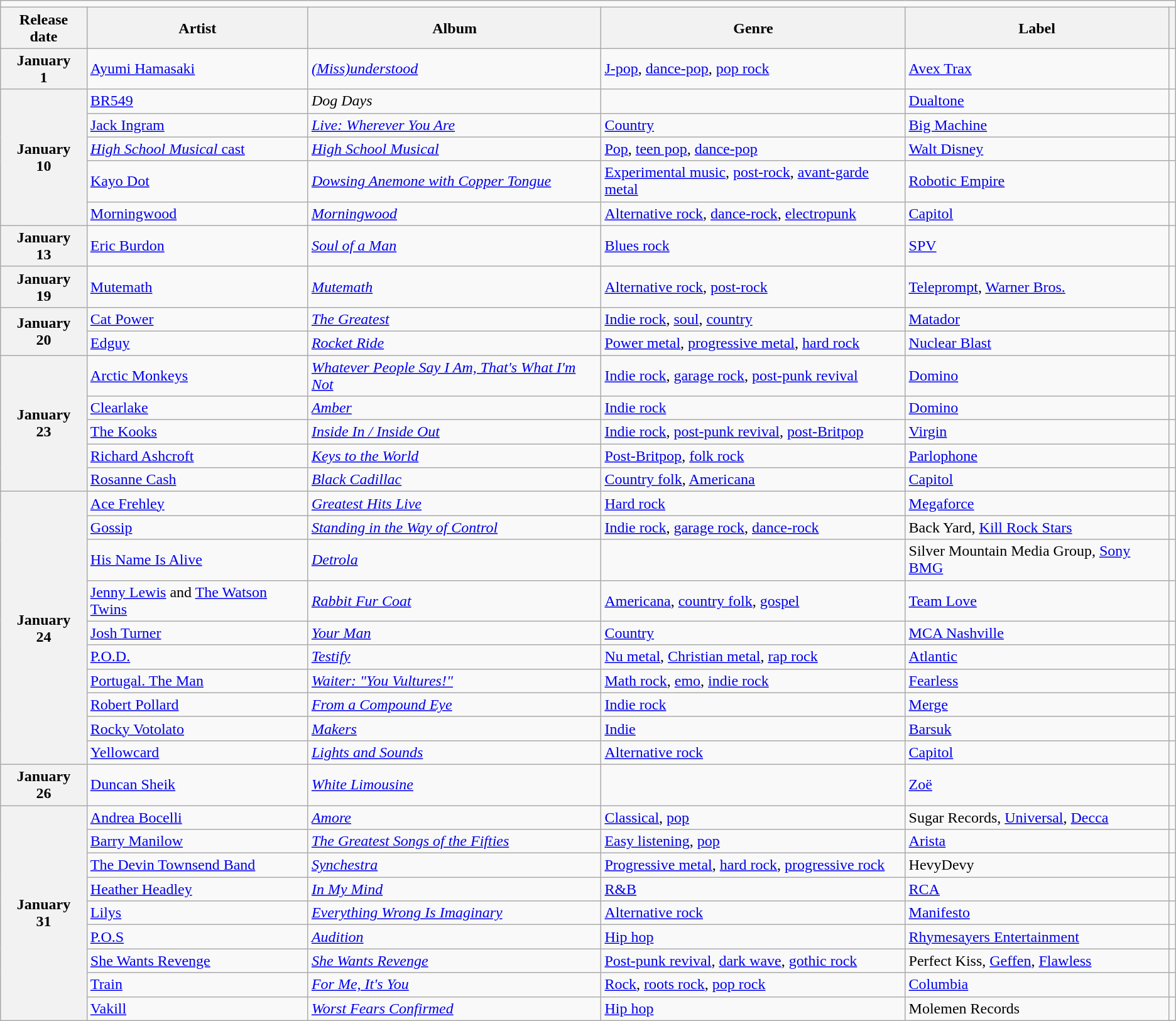<table class="wikitable plainrowheaders">
<tr>
<td colspan="6" style="text-align:center;"></td>
</tr>
<tr>
<th scope="col">Release date</th>
<th scope="col">Artist</th>
<th scope="col">Album</th>
<th scope="col">Genre</th>
<th scope="col">Label</th>
<th scope="col"></th>
</tr>
<tr>
<th scope="row" style="text-align:center;">January<br>1</th>
<td><a href='#'>Ayumi Hamasaki</a></td>
<td><em><a href='#'>(Miss)understood</a></em></td>
<td><a href='#'>J-pop</a>, <a href='#'>dance-pop</a>, <a href='#'>pop rock</a></td>
<td><a href='#'>Avex Trax</a></td>
<td></td>
</tr>
<tr>
<th scope="row" rowspan="5" style="text-align:center;">January<br>10</th>
<td><a href='#'>BR549</a></td>
<td><em>Dog Days</em></td>
<td></td>
<td><a href='#'>Dualtone</a></td>
<td></td>
</tr>
<tr>
<td><a href='#'>Jack Ingram</a></td>
<td><em><a href='#'>Live: Wherever You Are</a></em></td>
<td><a href='#'>Country</a></td>
<td><a href='#'>Big Machine</a></td>
<td></td>
</tr>
<tr>
<td><a href='#'><em>High School Musical</em> cast</a></td>
<td><em><a href='#'>High School Musical</a></em></td>
<td><a href='#'>Pop</a>, <a href='#'>teen pop</a>, <a href='#'>dance-pop</a></td>
<td><a href='#'>Walt Disney</a></td>
<td></td>
</tr>
<tr>
<td><a href='#'>Kayo Dot</a></td>
<td><em><a href='#'>Dowsing Anemone with Copper Tongue</a></em></td>
<td><a href='#'>Experimental music</a>, <a href='#'>post-rock</a>, <a href='#'>avant-garde metal</a></td>
<td><a href='#'>Robotic Empire</a></td>
<td></td>
</tr>
<tr>
<td><a href='#'>Morningwood</a></td>
<td><em><a href='#'>Morningwood</a></em></td>
<td><a href='#'>Alternative rock</a>, <a href='#'>dance-rock</a>, <a href='#'>electropunk</a></td>
<td><a href='#'>Capitol</a></td>
<td></td>
</tr>
<tr>
<th scope="row" style="text-align:center;">January<br>13</th>
<td><a href='#'>Eric Burdon</a></td>
<td><em><a href='#'>Soul of a Man</a></em></td>
<td><a href='#'>Blues rock</a></td>
<td><a href='#'>SPV</a></td>
<td></td>
</tr>
<tr>
<th scope="row" style="text-align:center;">January<br>19</th>
<td><a href='#'>Mutemath</a></td>
<td><em><a href='#'>Mutemath</a></em></td>
<td><a href='#'>Alternative rock</a>, <a href='#'>post-rock</a></td>
<td><a href='#'>Teleprompt</a>, <a href='#'>Warner Bros.</a></td>
<td></td>
</tr>
<tr>
<th scope="row" rowspan="2" style="text-align:center;">January<br>20</th>
<td><a href='#'>Cat Power</a></td>
<td><em><a href='#'>The Greatest</a></em></td>
<td><a href='#'>Indie rock</a>, <a href='#'>soul</a>, <a href='#'>country</a></td>
<td><a href='#'>Matador</a></td>
<td></td>
</tr>
<tr>
<td><a href='#'>Edguy</a></td>
<td><em><a href='#'>Rocket Ride</a></em></td>
<td><a href='#'>Power metal</a>, <a href='#'>progressive metal</a>, <a href='#'>hard rock</a></td>
<td><a href='#'>Nuclear Blast</a></td>
<td></td>
</tr>
<tr>
<th scope="row" rowspan="5" style="text-align:center;">January<br>23</th>
<td><a href='#'>Arctic Monkeys</a></td>
<td><em><a href='#'>Whatever People Say I Am, That's What I'm Not</a></em></td>
<td><a href='#'>Indie rock</a>, <a href='#'>garage rock</a>, <a href='#'>post-punk revival</a></td>
<td><a href='#'>Domino</a></td>
<td></td>
</tr>
<tr>
<td><a href='#'>Clearlake</a></td>
<td><em><a href='#'>Amber</a></em></td>
<td><a href='#'>Indie rock</a></td>
<td><a href='#'>Domino</a></td>
<td></td>
</tr>
<tr>
<td><a href='#'>The Kooks</a></td>
<td><em><a href='#'>Inside In / Inside Out</a></em></td>
<td><a href='#'>Indie rock</a>, <a href='#'>post-punk revival</a>, <a href='#'>post-Britpop</a></td>
<td><a href='#'>Virgin</a></td>
<td></td>
</tr>
<tr>
<td><a href='#'>Richard Ashcroft</a></td>
<td><em><a href='#'>Keys to the World</a></em></td>
<td><a href='#'>Post-Britpop</a>, <a href='#'>folk rock</a></td>
<td><a href='#'>Parlophone</a></td>
<td></td>
</tr>
<tr>
<td><a href='#'>Rosanne Cash</a></td>
<td><em><a href='#'>Black Cadillac</a></em></td>
<td><a href='#'>Country folk</a>, <a href='#'>Americana</a></td>
<td><a href='#'>Capitol</a></td>
<td></td>
</tr>
<tr>
<th scope="row" rowspan="10" style="text-align:center;">January<br>24</th>
<td><a href='#'>Ace Frehley</a></td>
<td><em><a href='#'>Greatest Hits Live</a></em></td>
<td><a href='#'>Hard rock</a></td>
<td><a href='#'>Megaforce</a></td>
<td></td>
</tr>
<tr>
<td><a href='#'>Gossip</a></td>
<td><em><a href='#'>Standing in the Way of Control</a></em></td>
<td><a href='#'>Indie rock</a>, <a href='#'>garage rock</a>, <a href='#'>dance-rock</a></td>
<td>Back Yard, <a href='#'>Kill Rock Stars</a></td>
<td></td>
</tr>
<tr>
<td><a href='#'>His Name Is Alive</a></td>
<td><em><a href='#'>Detrola</a></em></td>
<td></td>
<td>Silver Mountain Media Group, <a href='#'>Sony BMG</a></td>
<td></td>
</tr>
<tr>
<td><a href='#'>Jenny Lewis</a> and <a href='#'>The Watson Twins</a></td>
<td><em><a href='#'>Rabbit Fur Coat</a></em></td>
<td><a href='#'>Americana</a>, <a href='#'>country folk</a>, <a href='#'>gospel</a></td>
<td><a href='#'>Team Love</a></td>
<td></td>
</tr>
<tr>
<td><a href='#'>Josh Turner</a></td>
<td><em><a href='#'>Your Man</a></em></td>
<td><a href='#'>Country</a></td>
<td><a href='#'>MCA Nashville</a></td>
<td></td>
</tr>
<tr>
<td><a href='#'>P.O.D.</a></td>
<td><em><a href='#'>Testify</a></em></td>
<td><a href='#'>Nu metal</a>, <a href='#'>Christian metal</a>, <a href='#'>rap rock</a></td>
<td><a href='#'>Atlantic</a></td>
<td></td>
</tr>
<tr>
<td><a href='#'>Portugal. The Man</a></td>
<td><em><a href='#'>Waiter: "You Vultures!"</a></em></td>
<td><a href='#'>Math rock</a>, <a href='#'>emo</a>, <a href='#'>indie rock</a></td>
<td><a href='#'>Fearless</a></td>
<td></td>
</tr>
<tr>
<td><a href='#'>Robert Pollard</a></td>
<td><em><a href='#'>From a Compound Eye</a></em></td>
<td><a href='#'>Indie rock</a></td>
<td><a href='#'>Merge</a></td>
<td></td>
</tr>
<tr>
<td><a href='#'>Rocky Votolato</a></td>
<td><em><a href='#'>Makers</a></em></td>
<td><a href='#'>Indie</a></td>
<td><a href='#'>Barsuk</a></td>
<td></td>
</tr>
<tr>
<td><a href='#'>Yellowcard</a></td>
<td><em><a href='#'>Lights and Sounds</a></em></td>
<td><a href='#'>Alternative rock</a></td>
<td><a href='#'>Capitol</a></td>
<td></td>
</tr>
<tr>
<th scope="row" style="text-align:center;">January<br>26</th>
<td><a href='#'>Duncan Sheik</a></td>
<td><em><a href='#'>White Limousine</a></em></td>
<td></td>
<td><a href='#'>Zoë</a></td>
<td></td>
</tr>
<tr>
<th scope="row" rowspan="9" style="text-align:center;">January<br>31</th>
<td><a href='#'>Andrea Bocelli</a></td>
<td><em><a href='#'>Amore</a></em></td>
<td><a href='#'>Classical</a>, <a href='#'>pop</a></td>
<td>Sugar Records, <a href='#'>Universal</a>, <a href='#'>Decca</a></td>
<td></td>
</tr>
<tr>
<td><a href='#'>Barry Manilow</a></td>
<td><em><a href='#'>The Greatest Songs of the Fifties</a></em></td>
<td><a href='#'>Easy listening</a>, <a href='#'>pop</a></td>
<td><a href='#'>Arista</a></td>
<td></td>
</tr>
<tr>
<td><a href='#'>The Devin Townsend Band</a></td>
<td><em><a href='#'>Synchestra</a></em></td>
<td><a href='#'>Progressive metal</a>, <a href='#'>hard rock</a>, <a href='#'>progressive rock</a></td>
<td>HevyDevy</td>
<td></td>
</tr>
<tr>
<td><a href='#'>Heather Headley</a></td>
<td><em><a href='#'>In My Mind</a></em></td>
<td><a href='#'>R&B</a></td>
<td><a href='#'>RCA</a></td>
<td></td>
</tr>
<tr>
<td><a href='#'>Lilys</a></td>
<td><em><a href='#'>Everything Wrong Is Imaginary</a></em></td>
<td><a href='#'>Alternative rock</a></td>
<td><a href='#'>Manifesto</a></td>
<td></td>
</tr>
<tr>
<td><a href='#'>P.O.S</a></td>
<td><em><a href='#'>Audition</a></em></td>
<td><a href='#'>Hip hop</a></td>
<td><a href='#'>Rhymesayers Entertainment</a></td>
<td></td>
</tr>
<tr>
<td><a href='#'>She Wants Revenge</a></td>
<td><em><a href='#'>She Wants Revenge</a></em></td>
<td><a href='#'>Post-punk revival</a>, <a href='#'>dark wave</a>, <a href='#'>gothic rock</a></td>
<td>Perfect Kiss, <a href='#'>Geffen</a>, <a href='#'>Flawless</a></td>
<td></td>
</tr>
<tr>
<td><a href='#'>Train</a></td>
<td><em><a href='#'>For Me, It's You</a></em></td>
<td><a href='#'>Rock</a>, <a href='#'>roots rock</a>, <a href='#'>pop rock</a></td>
<td><a href='#'>Columbia</a></td>
<td></td>
</tr>
<tr>
<td><a href='#'>Vakill</a></td>
<td><em><a href='#'>Worst Fears Confirmed</a></em></td>
<td><a href='#'>Hip hop</a></td>
<td>Molemen Records</td>
<td></td>
</tr>
</table>
